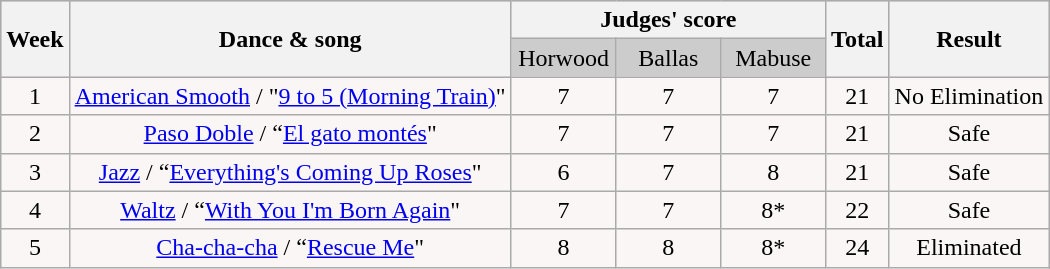<table class="wikitable collapsible collapsed">
<tr style="text-align:center; background:#ccc;">
<th rowspan=2>Week</th>
<th rowspan=2>Dance & song</th>
<th colspan=3>Judges' score</th>
<th rowspan=2>Total</th>
<th rowspan=2>Result</th>
</tr>
<tr style="text-align:center; background:#ccc;">
<td style="width:10%; ">Horwood</td>
<td style="width:10%; ">Ballas</td>
<td style="width:10%; ">Mabuse</td>
</tr>
<tr style="text-align:center; background:#faf6f6;">
<td>1</td>
<td><a href='#'>American Smooth</a> / "<a href='#'>9 to 5 (Morning Train)</a>"</td>
<td>7</td>
<td>7</td>
<td>7</td>
<td>21</td>
<td>No Elimination</td>
</tr>
<tr style="text-align:center; background:#faf6f6;">
<td>2</td>
<td><a href='#'>Paso Doble</a> / “<a href='#'>El gato montés</a>"</td>
<td>7</td>
<td>7</td>
<td>7</td>
<td>21</td>
<td>Safe</td>
</tr>
<tr style="text-align:center; background:#faf6f6;">
<td>3</td>
<td><a href='#'>Jazz</a> / “<a href='#'>Everything's Coming Up Roses</a>"</td>
<td>6</td>
<td>7</td>
<td>8</td>
<td>21</td>
<td>Safe</td>
</tr>
<tr style="text-align:center; background:#faf6f6;">
<td>4</td>
<td><a href='#'>Waltz</a> / “<a href='#'>With You I'm Born Again</a>"</td>
<td>7</td>
<td>7</td>
<td>8*</td>
<td>22</td>
<td>Safe</td>
</tr>
<tr style="text-align:center; background:#faf6f6;">
<td>5</td>
<td><a href='#'>Cha-cha-cha</a> / “<a href='#'>Rescue Me</a>"</td>
<td>8</td>
<td>8</td>
<td>8*</td>
<td>24</td>
<td>Eliminated</td>
</tr>
</table>
